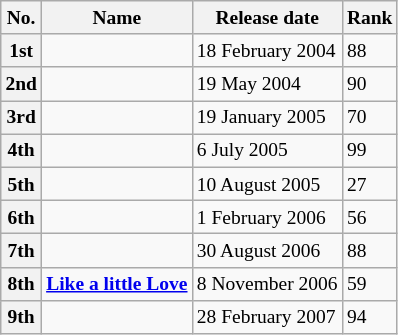<table class=wikitable style="font-size:small">
<tr>
<th>No.</th>
<th>Name</th>
<th>Release date</th>
<th>Rank</th>
</tr>
<tr>
<th>1st</th>
<td></td>
<td>18 February 2004</td>
<td>88 </td>
</tr>
<tr>
<th>2nd</th>
<td></td>
<td>19 May 2004</td>
<td>90</td>
</tr>
<tr>
<th>3rd</th>
<td></td>
<td>19 January 2005</td>
<td>70</td>
</tr>
<tr>
<th>4th</th>
<td></td>
<td>6 July 2005</td>
<td>99</td>
</tr>
<tr>
<th>5th</th>
<td></td>
<td>10 August 2005</td>
<td>27</td>
</tr>
<tr>
<th>6th</th>
<td></td>
<td>1 February 2006</td>
<td>56</td>
</tr>
<tr>
<th>7th</th>
<td></td>
<td>30 August 2006</td>
<td>88</td>
</tr>
<tr>
<th>8th</th>
<td><strong><a href='#'>Like a little Love</a></strong></td>
<td>8 November 2006</td>
<td>59</td>
</tr>
<tr>
<th>9th</th>
<td></td>
<td>28 February 2007</td>
<td>94</td>
</tr>
</table>
